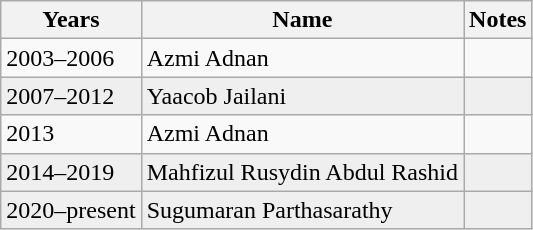<table class="wikitable">
<tr>
<th>Years</th>
<th>Name</th>
<th>Notes</th>
</tr>
<tr>
<td>2003–2006</td>
<td> Azmi Adnan</td>
<td></td>
</tr>
<tr style="background:#efefef;">
<td>2007–2012</td>
<td> Yaacob Jailani</td>
<td></td>
</tr>
<tr>
<td>2013</td>
<td> Azmi Adnan</td>
<td></td>
</tr>
<tr style="background:#efefef;">
<td>2014–2019</td>
<td> Mahfizul Rusydin Abdul Rashid</td>
<td></td>
</tr>
<tr style="background:#efefef;">
<td>2020–present</td>
<td> Sugumaran Parthasarathy</td>
<td></td>
</tr>
</table>
